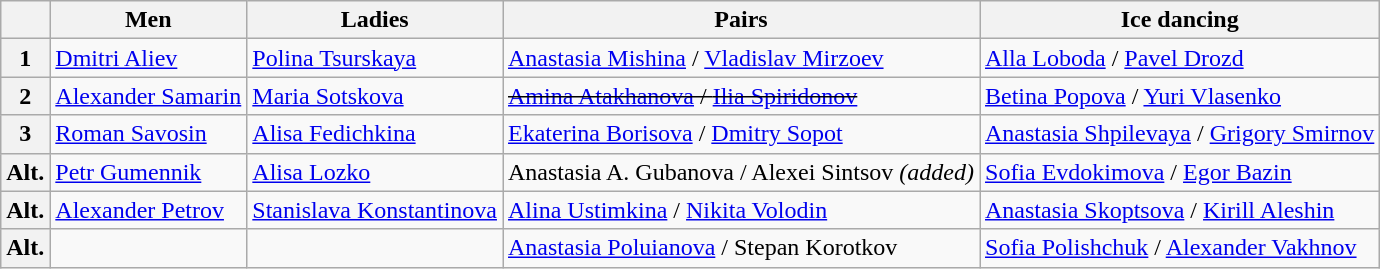<table class="wikitable">
<tr>
<th></th>
<th>Men</th>
<th>Ladies</th>
<th>Pairs</th>
<th>Ice dancing</th>
</tr>
<tr>
<th>1</th>
<td><a href='#'>Dmitri Aliev</a></td>
<td><a href='#'>Polina Tsurskaya</a></td>
<td><a href='#'>Anastasia Mishina</a> / <a href='#'>Vladislav Mirzoev</a></td>
<td><a href='#'>Alla Loboda</a> / <a href='#'>Pavel Drozd</a></td>
</tr>
<tr>
<th>2</th>
<td><a href='#'>Alexander Samarin</a></td>
<td><a href='#'>Maria Sotskova</a></td>
<td><s><a href='#'>Amina Atakhanova</a> / <a href='#'>Ilia Spiridonov</a></s></td>
<td><a href='#'>Betina Popova</a> / <a href='#'>Yuri Vlasenko</a></td>
</tr>
<tr>
<th>3</th>
<td><a href='#'>Roman Savosin</a></td>
<td><a href='#'>Alisa Fedichkina</a></td>
<td><a href='#'>Ekaterina Borisova</a> / <a href='#'>Dmitry Sopot</a></td>
<td><a href='#'>Anastasia Shpilevaya</a> / <a href='#'>Grigory Smirnov</a></td>
</tr>
<tr>
<th>Alt.</th>
<td><a href='#'>Petr Gumennik</a></td>
<td><a href='#'>Alisa Lozko</a></td>
<td>Anastasia A. Gubanova / Alexei Sintsov <em>(added)</em></td>
<td><a href='#'>Sofia Evdokimova</a> / <a href='#'>Egor Bazin</a></td>
</tr>
<tr>
<th>Alt.</th>
<td><a href='#'>Alexander Petrov</a></td>
<td><a href='#'>Stanislava Konstantinova</a></td>
<td><a href='#'>Alina Ustimkina</a> / <a href='#'>Nikita Volodin</a></td>
<td><a href='#'>Anastasia Skoptsova</a> / <a href='#'>Kirill Aleshin</a></td>
</tr>
<tr>
<th>Alt.</th>
<td></td>
<td></td>
<td><a href='#'>Anastasia Poluianova</a> / Stepan Korotkov</td>
<td><a href='#'>Sofia Polishchuk</a> / <a href='#'>Alexander Vakhnov</a></td>
</tr>
</table>
